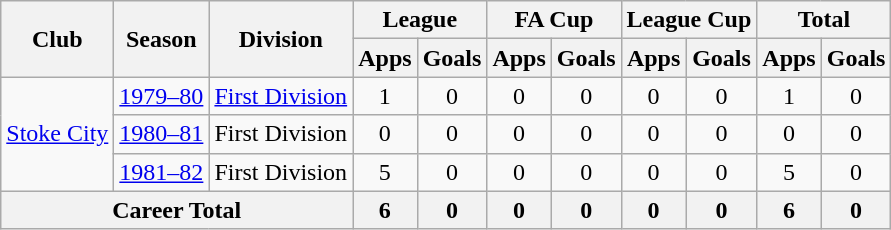<table class="wikitable" style="text-align: center;">
<tr>
<th rowspan="2">Club</th>
<th rowspan="2">Season</th>
<th rowspan="2">Division</th>
<th colspan="2">League</th>
<th colspan="2">FA Cup</th>
<th colspan="2">League Cup</th>
<th colspan="2">Total</th>
</tr>
<tr>
<th>Apps</th>
<th>Goals</th>
<th>Apps</th>
<th>Goals</th>
<th>Apps</th>
<th>Goals</th>
<th>Apps</th>
<th>Goals</th>
</tr>
<tr>
<td rowspan="3"><a href='#'>Stoke City</a></td>
<td><a href='#'>1979–80</a></td>
<td><a href='#'>First Division</a></td>
<td>1</td>
<td>0</td>
<td>0</td>
<td>0</td>
<td>0</td>
<td>0</td>
<td>1</td>
<td>0</td>
</tr>
<tr>
<td><a href='#'>1980–81</a></td>
<td>First Division</td>
<td>0</td>
<td>0</td>
<td>0</td>
<td>0</td>
<td>0</td>
<td>0</td>
<td>0</td>
<td>0</td>
</tr>
<tr>
<td><a href='#'>1981–82</a></td>
<td>First Division</td>
<td>5</td>
<td>0</td>
<td>0</td>
<td>0</td>
<td>0</td>
<td>0</td>
<td>5</td>
<td>0</td>
</tr>
<tr>
<th colspan="3">Career Total</th>
<th>6</th>
<th>0</th>
<th>0</th>
<th>0</th>
<th>0</th>
<th>0</th>
<th>6</th>
<th>0</th>
</tr>
</table>
